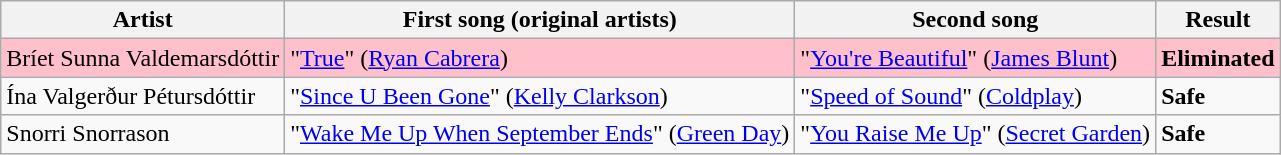<table class=wikitable>
<tr>
<th>Artist</th>
<th>First song (original artists)</th>
<th>Second song</th>
<th>Result</th>
</tr>
<tr style="background:pink;">
<td>Bríet Sunna Valdemarsdóttir</td>
<td>"<a href='#'>True</a>" (<a href='#'>Ryan Cabrera</a>)</td>
<td>"<a href='#'>You're Beautiful</a>" (<a href='#'>James Blunt</a>)</td>
<td><strong>Eliminated</strong></td>
</tr>
<tr>
<td>Ína Valgerður Pétursdóttir</td>
<td>"<a href='#'>Since U Been Gone</a>" (<a href='#'>Kelly Clarkson</a>)</td>
<td>"<a href='#'>Speed of Sound</a>" (<a href='#'>Coldplay</a>)</td>
<td><strong>Safe</strong></td>
</tr>
<tr>
<td>Snorri Snorrason</td>
<td>"<a href='#'>Wake Me Up When September Ends</a>" (<a href='#'>Green Day</a>)</td>
<td>"<a href='#'>You Raise Me Up</a>" (<a href='#'>Secret Garden</a>)</td>
<td><strong>Safe</strong></td>
</tr>
</table>
